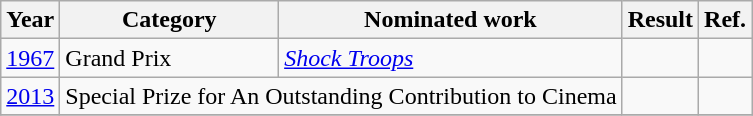<table class="wikitable sortable">
<tr>
<th>Year</th>
<th>Category</th>
<th>Nominated work</th>
<th>Result</th>
<th>Ref.</th>
</tr>
<tr>
<td><a href='#'>1967</a></td>
<td>Grand Prix</td>
<td><em><a href='#'>Shock Troops</a></em></td>
<td></td>
<td></td>
</tr>
<tr>
<td><a href='#'>2013</a></td>
<td colspan=2>Special Prize for An Outstanding Contribution to Cinema</td>
<td></td>
<td></td>
</tr>
<tr>
</tr>
</table>
